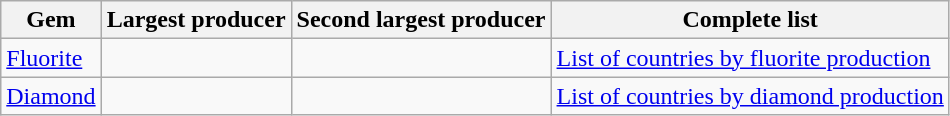<table class="wikitable" align="center">
<tr>
<th>Gem</th>
<th>Largest producer</th>
<th>Second largest producer</th>
<th>Complete list</th>
</tr>
<tr>
<td><a href='#'>Fluorite</a></td>
<td></td>
<td></td>
<td><a href='#'>List of countries by fluorite production</a></td>
</tr>
<tr>
<td><a href='#'>Diamond</a></td>
<td></td>
<td></td>
<td><a href='#'>List of countries by diamond production</a></td>
</tr>
</table>
